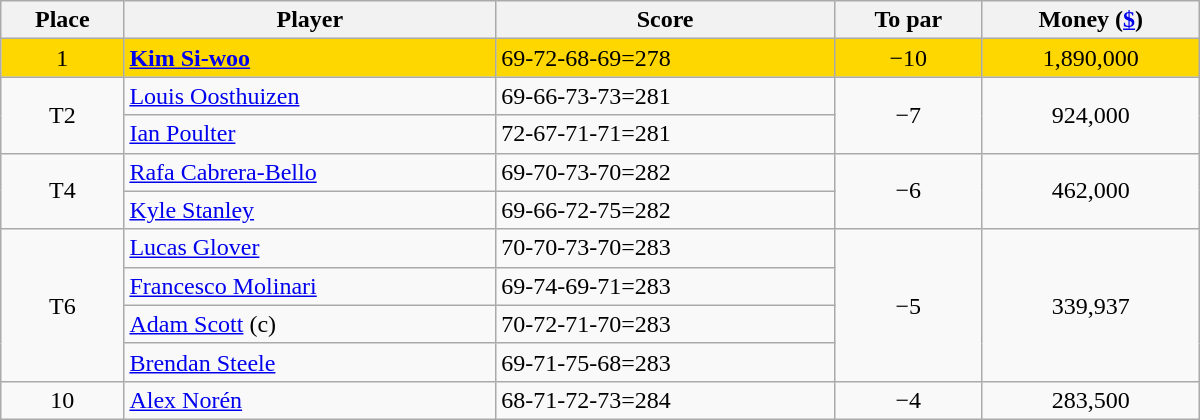<table class="wikitable" style="width:50em; margin-bottom:0">
<tr>
<th>Place</th>
<th>Player</th>
<th>Score</th>
<th>To par</th>
<th>Money (<a href='#'>$</a>)</th>
</tr>
<tr style="background:gold">
<td align=center>1</td>
<td> <strong><a href='#'>Kim Si-woo</a></strong></td>
<td>69-72-68-69=278</td>
<td align=center>−10</td>
<td align=center>1,890,000</td>
</tr>
<tr>
<td rowspan=2 align=center>T2</td>
<td> <a href='#'>Louis Oosthuizen</a></td>
<td>69-66-73-73=281</td>
<td rowspan=2 align=center>−7</td>
<td rowspan=2 align=center>924,000</td>
</tr>
<tr>
<td> <a href='#'>Ian Poulter</a></td>
<td>72-67-71-71=281</td>
</tr>
<tr>
<td rowspan=2 align=center>T4</td>
<td> <a href='#'>Rafa Cabrera-Bello</a></td>
<td>69-70-73-70=282</td>
<td rowspan=2 align=center>−6</td>
<td rowspan=2 align=center>462,000</td>
</tr>
<tr>
<td> <a href='#'>Kyle Stanley</a></td>
<td>69-66-72-75=282</td>
</tr>
<tr>
<td rowspan=4 align=center>T6</td>
<td> <a href='#'>Lucas Glover</a></td>
<td>70-70-73-70=283</td>
<td rowspan=4 align=center>−5</td>
<td rowspan=4 align=center>339,937</td>
</tr>
<tr>
<td> <a href='#'>Francesco Molinari</a></td>
<td>69-74-69-71=283</td>
</tr>
<tr>
<td> <a href='#'>Adam Scott</a> (c)</td>
<td>70-72-71-70=283</td>
</tr>
<tr>
<td> <a href='#'>Brendan Steele</a></td>
<td>69-71-75-68=283</td>
</tr>
<tr>
<td align=center>10</td>
<td> <a href='#'>Alex Norén</a></td>
<td>68-71-72-73=284</td>
<td align=center>−4</td>
<td align=center>283,500</td>
</tr>
</table>
